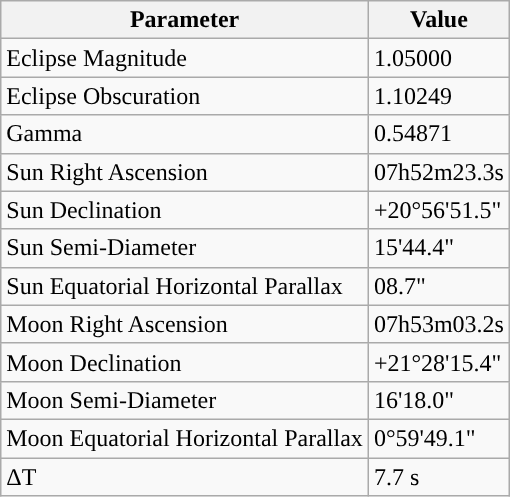<table class="wikitable">
<tr>
<th>Parameter</th>
<th>Value</th>
</tr>
<tr>
<td>Eclipse Magnitude</td>
<td>1.05000</td>
</tr>
<tr>
<td>Eclipse Obscuration</td>
<td>1.10249</td>
</tr>
<tr>
<td>Gamma</td>
<td>0.54871</td>
</tr>
<tr>
<td>Sun Right Ascension</td>
<td>07h52m23.3s</td>
</tr>
<tr>
<td>Sun Declination</td>
<td>+20°56'51.5"</td>
</tr>
<tr>
<td>Sun Semi-Diameter</td>
<td>15'44.4"</td>
</tr>
<tr>
<td>Sun Equatorial Horizontal Parallax</td>
<td>08.7"</td>
</tr>
<tr>
<td>Moon Right Ascension</td>
<td>07h53m03.2s</td>
</tr>
<tr>
<td>Moon Declination</td>
<td>+21°28'15.4"</td>
</tr>
<tr>
<td>Moon Semi-Diameter</td>
<td>16'18.0"</td>
</tr>
<tr>
<td>Moon Equatorial Horizontal Parallax</td>
<td>0°59'49.1"</td>
</tr>
<tr>
<td>ΔT</td>
<td>7.7 s</td>
</tr>
</table>
